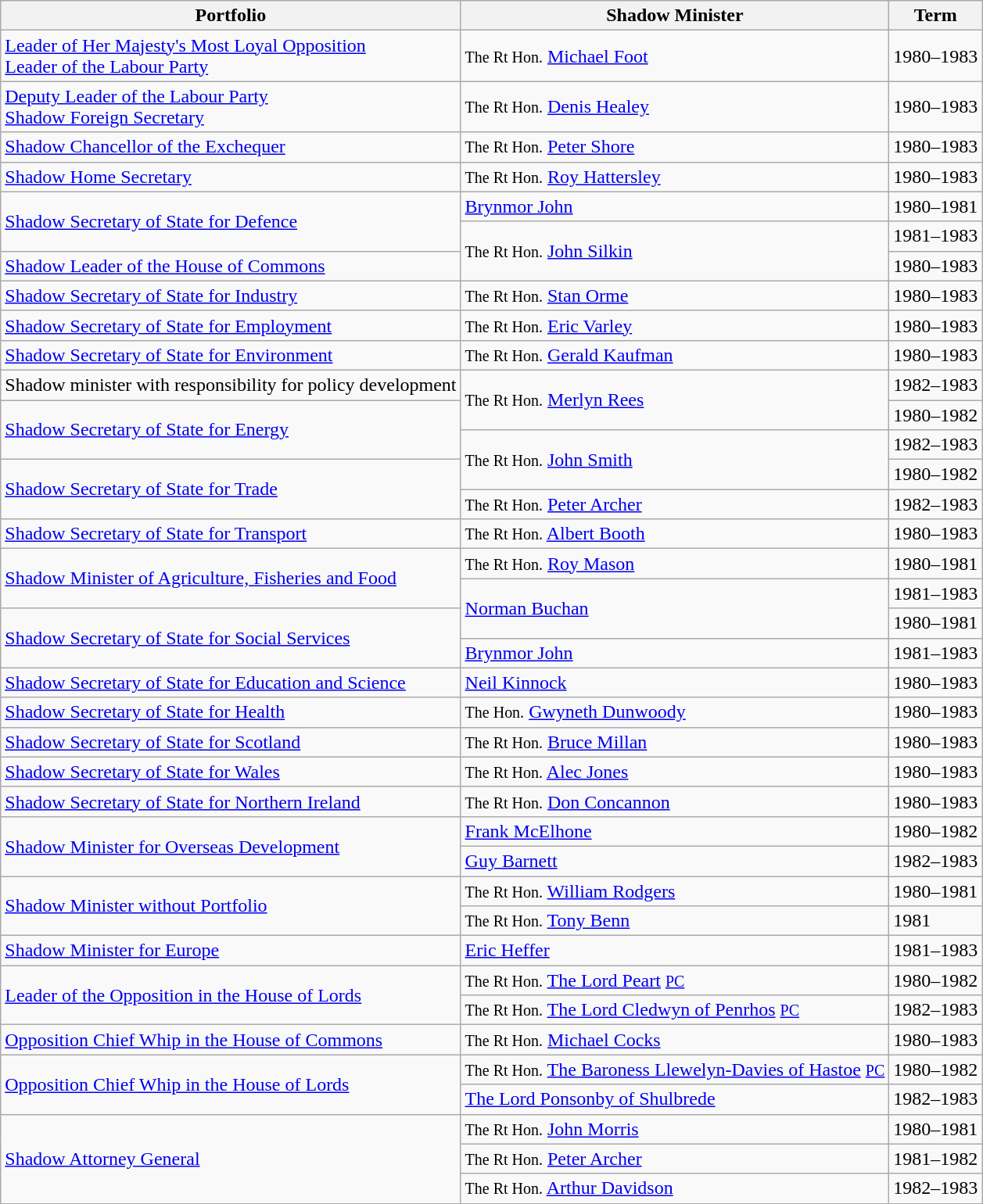<table class="wikitable">
<tr>
<th>Portfolio</th>
<th>Shadow Minister</th>
<th>Term</th>
</tr>
<tr>
<td><a href='#'>Leader of Her Majesty's Most Loyal Opposition</a><br><a href='#'>Leader of the Labour Party</a></td>
<td><small>The Rt Hon.</small> <a href='#'>Michael Foot</a></td>
<td>1980–1983</td>
</tr>
<tr>
<td><a href='#'>Deputy Leader of the Labour Party</a><br><a href='#'>Shadow Foreign Secretary</a></td>
<td><small>The Rt Hon.</small> <a href='#'>Denis Healey</a></td>
<td>1980–1983</td>
</tr>
<tr>
<td><a href='#'>Shadow Chancellor of the Exchequer</a></td>
<td><small>The Rt Hon.</small> <a href='#'>Peter Shore</a></td>
<td>1980–1983</td>
</tr>
<tr>
<td><a href='#'>Shadow Home Secretary</a></td>
<td><small>The Rt Hon.</small> <a href='#'>Roy Hattersley</a></td>
<td>1980–1983</td>
</tr>
<tr>
<td rowspan=2><a href='#'>Shadow Secretary of State for Defence</a></td>
<td><a href='#'>Brynmor John</a></td>
<td>1980–1981</td>
</tr>
<tr>
<td rowspan=2><small>The Rt Hon.</small> <a href='#'>John Silkin</a></td>
<td>1981–1983</td>
</tr>
<tr>
<td><a href='#'>Shadow Leader of the House of Commons</a></td>
<td>1980–1983</td>
</tr>
<tr>
<td><a href='#'>Shadow Secretary of State for Industry</a></td>
<td><small>The Rt Hon.</small> <a href='#'>Stan Orme</a></td>
<td>1980–1983</td>
</tr>
<tr>
<td><a href='#'>Shadow Secretary of State for Employment</a></td>
<td><small>The Rt Hon.</small> <a href='#'>Eric Varley</a></td>
<td>1980–1983</td>
</tr>
<tr>
<td><a href='#'>Shadow Secretary of State for Environment</a></td>
<td><small>The Rt Hon.</small> <a href='#'>Gerald Kaufman</a></td>
<td>1980–1983</td>
</tr>
<tr>
<td>Shadow minister with responsibility for policy development</td>
<td rowspan=2><small>The Rt Hon.</small> <a href='#'>Merlyn Rees</a></td>
<td>1982–1983</td>
</tr>
<tr>
<td rowspan=2><a href='#'>Shadow Secretary of State for Energy</a></td>
<td>1980–1982</td>
</tr>
<tr>
<td rowspan=2><small>The Rt Hon.</small> <a href='#'>John Smith</a></td>
<td>1982–1983</td>
</tr>
<tr>
<td rowspan=2><a href='#'>Shadow Secretary of State for Trade</a></td>
<td>1980–1982</td>
</tr>
<tr>
<td><small>The Rt Hon.</small> <a href='#'>Peter Archer</a></td>
<td>1982–1983</td>
</tr>
<tr>
<td><a href='#'>Shadow Secretary of State for Transport</a></td>
<td><small>The Rt Hon.</small> <a href='#'>Albert Booth</a></td>
<td>1980–1983</td>
</tr>
<tr>
<td rowspan=2><a href='#'>Shadow Minister of Agriculture, Fisheries and Food</a></td>
<td><small>The Rt Hon.</small> <a href='#'>Roy Mason</a></td>
<td>1980–1981</td>
</tr>
<tr>
<td rowspan=2><a href='#'>Norman Buchan</a></td>
<td>1981–1983</td>
</tr>
<tr>
<td rowspan=2><a href='#'>Shadow Secretary of State for Social Services</a></td>
<td>1980–1981</td>
</tr>
<tr>
<td><a href='#'>Brynmor John</a></td>
<td>1981–1983</td>
</tr>
<tr>
<td><a href='#'>Shadow Secretary of State for Education and Science</a></td>
<td><a href='#'>Neil Kinnock</a></td>
<td>1980–1983</td>
</tr>
<tr>
<td><a href='#'>Shadow Secretary of State for Health</a></td>
<td><small>The Hon.</small> <a href='#'>Gwyneth Dunwoody</a></td>
<td>1980–1983</td>
</tr>
<tr>
<td><a href='#'>Shadow Secretary of State for Scotland</a></td>
<td><small>The Rt Hon.</small> <a href='#'>Bruce Millan</a></td>
<td>1980–1983</td>
</tr>
<tr>
<td><a href='#'>Shadow Secretary of State for Wales</a></td>
<td><small>The Rt Hon.</small> <a href='#'>Alec Jones</a></td>
<td>1980–1983</td>
</tr>
<tr>
<td><a href='#'>Shadow Secretary of State for Northern Ireland</a></td>
<td><small>The Rt Hon.</small> <a href='#'>Don Concannon</a></td>
<td>1980–1983</td>
</tr>
<tr>
<td rowspan=2><a href='#'>Shadow Minister for Overseas Development</a></td>
<td><a href='#'>Frank McElhone</a></td>
<td>1980–1982</td>
</tr>
<tr>
<td><a href='#'>Guy Barnett</a></td>
<td>1982–1983</td>
</tr>
<tr>
<td rowspan=2><a href='#'>Shadow Minister without Portfolio</a></td>
<td><small>The Rt Hon.</small> <a href='#'>William Rodgers</a></td>
<td>1980–1981</td>
</tr>
<tr>
<td><small>The Rt Hon.</small> <a href='#'>Tony Benn</a></td>
<td>1981</td>
</tr>
<tr>
<td><a href='#'>Shadow Minister for Europe</a></td>
<td><a href='#'>Eric Heffer</a></td>
<td>1981–1983</td>
</tr>
<tr>
<td rowspan=2><a href='#'>Leader of the Opposition in the House of Lords</a></td>
<td><small>The Rt Hon.</small> <a href='#'>The Lord Peart</a> <small><a href='#'>PC</a></small></td>
<td>1980–1982</td>
</tr>
<tr>
<td><small>The Rt Hon.</small> <a href='#'>The Lord Cledwyn of Penrhos</a> <small><a href='#'>PC</a></small></td>
<td>1982–1983</td>
</tr>
<tr>
<td><a href='#'>Opposition Chief Whip in the House of Commons</a></td>
<td><small>The Rt Hon.</small> <a href='#'>Michael Cocks</a></td>
<td>1980–1983</td>
</tr>
<tr>
<td rowspan=2><a href='#'>Opposition Chief Whip in the House of Lords</a></td>
<td><small>The Rt Hon.</small> <a href='#'>The Baroness Llewelyn-Davies of Hastoe</a> <small><a href='#'>PC</a></small></td>
<td>1980–1982</td>
</tr>
<tr>
<td><a href='#'>The Lord Ponsonby of Shulbrede</a></td>
<td>1982–1983</td>
</tr>
<tr>
<td rowspan=3><a href='#'>Shadow Attorney General</a></td>
<td><small>The Rt Hon.</small> <a href='#'>John Morris</a></td>
<td>1980–1981</td>
</tr>
<tr>
<td><small>The Rt Hon.</small> <a href='#'>Peter Archer</a></td>
<td>1981–1982</td>
</tr>
<tr>
<td><small>The Rt Hon.</small> <a href='#'>Arthur Davidson</a></td>
<td>1982–1983</td>
</tr>
</table>
